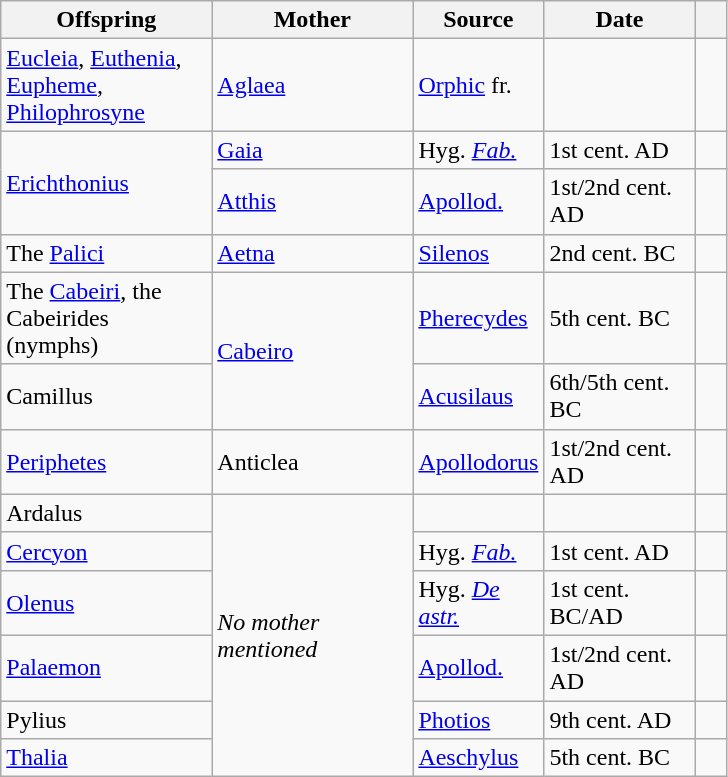<table class="wikitable sortable mw-collapsible">
<tr>
<th scope="col" style="width: 100pt;">Offspring</th>
<th scope="col" style="width: 95pt;">Mother</th>
<th scope="col" style="width: 55pt;">Source</th>
<th scope="col" style="width: 70pt;">Date</th>
<th class="unsortable" scope="col" style="width: 10pt;"></th>
</tr>
<tr>
<td><a href='#'>Eucleia</a>, <a href='#'>Euthenia</a>, <a href='#'>Eupheme</a>, <a href='#'>Philophrosyne</a></td>
<td><a href='#'>Aglaea</a></td>
<td><a href='#'>Orphic</a> fr.</td>
<td data-sort-value=50></td>
<td></td>
</tr>
<tr>
<td rowspan="2"><a href='#'>Erichthonius</a></td>
<td><a href='#'>Gaia</a></td>
<td>Hyg. <em><a href='#'>Fab.</a></em></td>
<td data-sort-value=17>1st cent. AD</td>
<td></td>
</tr>
<tr>
<td><a href='#'>Atthis</a></td>
<td><a href='#'>Apollod.</a></td>
<td data-sort-value=18>1st/2nd cent. AD</td>
<td></td>
</tr>
<tr>
<td>The <a href='#'>Palici</a></td>
<td><a href='#'>Aetna</a></td>
<td><a href='#'>Silenos</a></td>
<td data-sort-value=13>2nd cent. BC</td>
<td></td>
</tr>
<tr>
<td>The <a href='#'>Cabeiri</a>, the Cabeirides (nymphs)</td>
<td rowspan="2"><a href='#'>Cabeiro</a></td>
<td><a href='#'>Pherecydes</a></td>
<td data-sort-value=7>5th cent. BC</td>
<td></td>
</tr>
<tr>
<td>Camillus</td>
<td><a href='#'>Acusilaus</a></td>
<td data-sort-value=6>6th/5th cent. BC</td>
<td></td>
</tr>
<tr>
<td><a href='#'>Periphetes</a></td>
<td>Anticlea</td>
<td><a href='#'>Apollodorus</a></td>
<td data-sort-value=18>1st/2nd cent. AD</td>
<td></td>
</tr>
<tr>
<td>Ardalus</td>
<td rowspan="6"><em>No mother mentioned</em></td>
<td></td>
<td></td>
<td></td>
</tr>
<tr>
<td><a href='#'>Cercyon</a></td>
<td>Hyg. <em><a href='#'>Fab.</a></em></td>
<td data-sort-value=17>1st cent. AD</td>
<td></td>
</tr>
<tr>
<td><a href='#'>Olenus</a></td>
<td>Hyg. <em><a href='#'>De astr.</a></em></td>
<td data-sort-value=16>1st cent. BC/AD</td>
<td></td>
</tr>
<tr>
<td><a href='#'>Palaemon</a></td>
<td><a href='#'>Apollod.</a></td>
<td data-sort-value=18>1st/2nd cent. AD</td>
<td></td>
</tr>
<tr>
<td>Pylius</td>
<td><a href='#'>Photios</a></td>
<td data-sort-value=33>9th cent. AD</td>
<td></td>
</tr>
<tr>
<td><a href='#'>Thalia</a></td>
<td><a href='#'>Aeschylus</a></td>
<td data-sort-value=7>5th cent. BC</td>
<td></td>
</tr>
</table>
